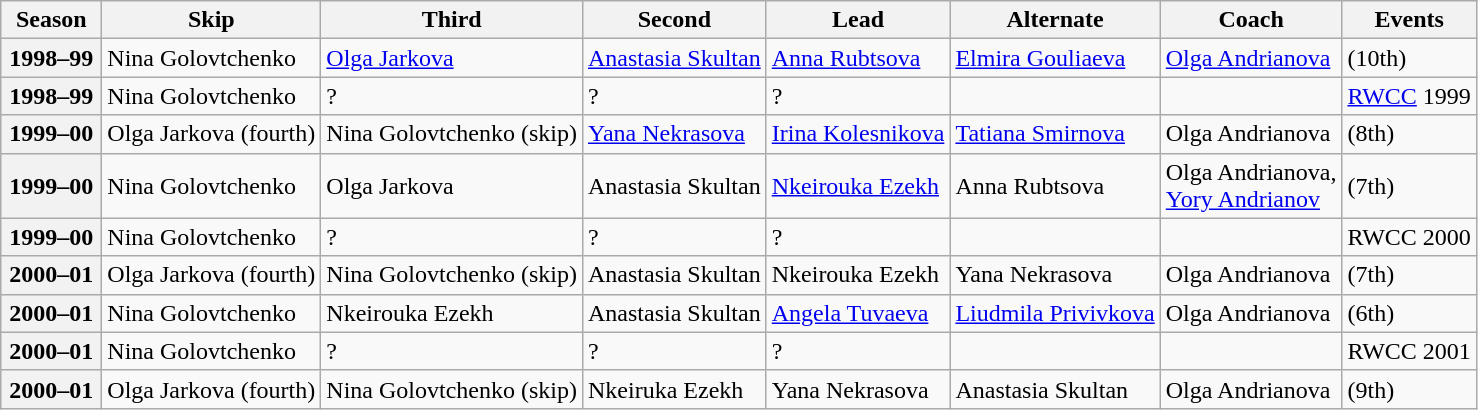<table class="wikitable">
<tr>
<th scope="col" width=60>Season</th>
<th scope="col">Skip</th>
<th scope="col">Third</th>
<th scope="col">Second</th>
<th scope="col">Lead</th>
<th scope="col">Alternate</th>
<th scope="col">Coach</th>
<th scope="col">Events</th>
</tr>
<tr>
<th scope="row">1998–99</th>
<td>Nina Golovtchenko</td>
<td><a href='#'>Olga Jarkova</a></td>
<td><a href='#'>Anastasia Skultan</a></td>
<td><a href='#'>Anna Rubtsova</a></td>
<td><a href='#'>Elmira Gouliaeva</a></td>
<td><a href='#'>Olga Andrianova</a></td>
<td> (10th)</td>
</tr>
<tr>
<th scope="row">1998–99</th>
<td>Nina Golovtchenko</td>
<td>?</td>
<td>?</td>
<td>?</td>
<td></td>
<td></td>
<td><a href='#'>RWCC</a> 1999 </td>
</tr>
<tr>
<th scope="row">1999–00</th>
<td>Olga Jarkova (fourth)</td>
<td>Nina Golovtchenko (skip)</td>
<td><a href='#'>Yana Nekrasova</a></td>
<td><a href='#'>Irina Kolesnikova</a></td>
<td><a href='#'>Tatiana Smirnova</a></td>
<td>Olga Andrianova</td>
<td> (8th)</td>
</tr>
<tr>
<th scope="row">1999–00</th>
<td>Nina Golovtchenko</td>
<td>Olga Jarkova</td>
<td>Anastasia Skultan</td>
<td><a href='#'>Nkeirouka Ezekh</a></td>
<td>Anna Rubtsova</td>
<td>Olga Andrianova,<br><a href='#'>Yory Andrianov</a></td>
<td> (7th)</td>
</tr>
<tr>
<th scope="row">1999–00</th>
<td>Nina Golovtchenko</td>
<td>?</td>
<td>?</td>
<td>?</td>
<td></td>
<td></td>
<td>RWCC 2000 </td>
</tr>
<tr>
<th scope="row">2000–01</th>
<td>Olga Jarkova (fourth)</td>
<td>Nina Golovtchenko (skip)</td>
<td>Anastasia Skultan</td>
<td>Nkeirouka Ezekh</td>
<td>Yana Nekrasova</td>
<td>Olga Andrianova</td>
<td> (7th)</td>
</tr>
<tr>
<th scope="row">2000–01</th>
<td>Nina Golovtchenko</td>
<td>Nkeirouka Ezekh</td>
<td>Anastasia Skultan</td>
<td><a href='#'>Angela Tuvaeva</a></td>
<td><a href='#'>Liudmila Privivkova</a></td>
<td>Olga Andrianova</td>
<td> (6th)</td>
</tr>
<tr>
<th scope="row">2000–01</th>
<td>Nina Golovtchenko</td>
<td>?</td>
<td>?</td>
<td>?</td>
<td></td>
<td></td>
<td>RWCC 2001 </td>
</tr>
<tr>
<th scope="row">2000–01</th>
<td>Olga Jarkova (fourth)</td>
<td>Nina Golovtchenko (skip)</td>
<td>Nkeiruka Ezekh</td>
<td>Yana Nekrasova</td>
<td>Anastasia Skultan</td>
<td>Olga Andrianova</td>
<td> (9th)</td>
</tr>
</table>
